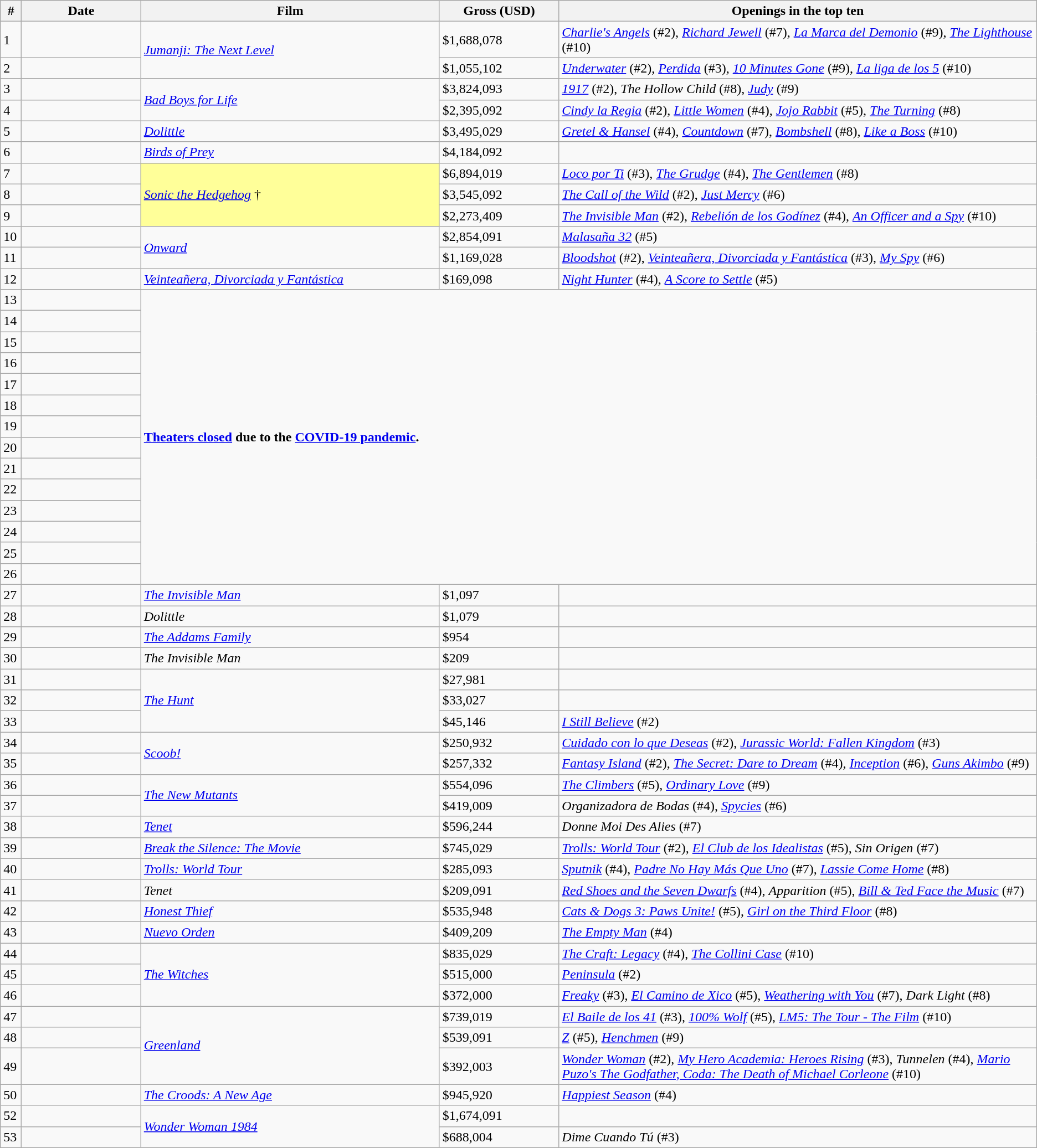<table class="wikitable sortable">
<tr>
<th style="width:1%;">#</th>
<th style="width:10%;">Date</th>
<th style="width:25%;">Film</th>
<th style="width:10%;">Gross (USD)</th>
<th style="width:40%;">Openings in the top ten</th>
</tr>
<tr>
<td>1</td>
<td></td>
<td rowspan="2"><em><a href='#'>Jumanji: The Next Level</a></em></td>
<td>$1,688,078</td>
<td><em><a href='#'>Charlie's Angels</a></em> (#2), <em><a href='#'>Richard Jewell</a></em> (#7), <em><a href='#'>La Marca del Demonio</a></em> (#9), <em><a href='#'>The Lighthouse</a></em> (#10)</td>
</tr>
<tr>
<td>2</td>
<td></td>
<td>$1,055,102</td>
<td><em><a href='#'>Underwater</a></em> (#2), <em><a href='#'>Perdida</a></em> (#3), <em><a href='#'>10 Minutes Gone</a></em> (#9), <em><a href='#'>La liga de los 5</a></em> (#10)</td>
</tr>
<tr>
<td>3</td>
<td></td>
<td rowspan="2"><em><a href='#'>Bad Boys for Life</a></em></td>
<td>$3,824,093</td>
<td><em><a href='#'>1917</a></em> (#2), <em>The Hollow Child</em> (#8), <em><a href='#'>Judy</a></em> (#9)</td>
</tr>
<tr>
<td>4</td>
<td></td>
<td>$2,395,092</td>
<td><em><a href='#'>Cindy la Regia</a></em> (#2), <em><a href='#'>Little Women</a></em> (#4),  <em><a href='#'>Jojo Rabbit</a></em> (#5), <em><a href='#'>The Turning</a></em> (#8)</td>
</tr>
<tr>
<td>5</td>
<td></td>
<td><em><a href='#'>Dolittle</a></em></td>
<td>$3,495,029</td>
<td><em><a href='#'>Gretel & Hansel</a></em> (#4), <em><a href='#'>Countdown</a></em> (#7), <em><a href='#'>Bombshell</a></em> (#8), <em><a href='#'>Like a Boss</a></em> (#10)</td>
</tr>
<tr>
<td>6</td>
<td></td>
<td><em><a href='#'>Birds of Prey</a></em></td>
<td>$4,184,092</td>
<td></td>
</tr>
<tr>
<td>7</td>
<td></td>
<td rowspan="3" style="background-color:#FFFF99"><em><a href='#'>Sonic the Hedgehog</a></em> †</td>
<td>$6,894,019</td>
<td><em><a href='#'>Loco por Ti</a></em> (#3), <em><a href='#'>The Grudge</a></em> (#4), <em><a href='#'>The Gentlemen</a></em> (#8)</td>
</tr>
<tr>
<td>8</td>
<td></td>
<td>$3,545,092</td>
<td><em><a href='#'>The Call of the Wild</a></em> (#2), <em><a href='#'>Just Mercy</a></em> (#6)</td>
</tr>
<tr>
<td>9</td>
<td></td>
<td>$2,273,409</td>
<td><em><a href='#'>The Invisible Man</a></em> (#2), <em><a href='#'>Rebelión de los Godínez</a></em> (#4),  <em><a href='#'>An Officer and a Spy</a></em> (#10)</td>
</tr>
<tr>
<td>10</td>
<td></td>
<td rowspan="2"><em><a href='#'>Onward</a></em></td>
<td>$2,854,091</td>
<td><em><a href='#'>Malasaña 32</a></em> (#5)</td>
</tr>
<tr>
<td>11</td>
<td></td>
<td>$1,169,028</td>
<td><em><a href='#'>Bloodshot</a></em> (#2), <em><a href='#'>Veinteañera, Divorciada y Fantástica</a></em> (#3), <em><a href='#'>My Spy</a></em> (#6)</td>
</tr>
<tr>
<td>12</td>
<td></td>
<td><em><a href='#'>Veinteañera, Divorciada y Fantástica</a></em></td>
<td>$169,098</td>
<td><em><a href='#'>Night Hunter</a></em> (#4), <em><a href='#'>A Score to Settle</a></em> (#5)</td>
</tr>
<tr>
<td>13</td>
<td></td>
<td colspan="3" rowspan="14"><strong><a href='#'>Theaters closed</a> due to the <a href='#'>COVID-19 pandemic</a>.</strong></td>
</tr>
<tr>
<td>14</td>
<td></td>
</tr>
<tr>
<td>15</td>
<td></td>
</tr>
<tr>
<td>16</td>
<td></td>
</tr>
<tr>
<td>17</td>
<td></td>
</tr>
<tr>
<td>18</td>
<td></td>
</tr>
<tr>
<td>19</td>
<td></td>
</tr>
<tr>
<td>20</td>
<td></td>
</tr>
<tr>
<td>21</td>
<td></td>
</tr>
<tr>
<td>22</td>
<td></td>
</tr>
<tr>
<td>23</td>
<td></td>
</tr>
<tr>
<td>24</td>
<td></td>
</tr>
<tr>
<td>25</td>
<td></td>
</tr>
<tr>
<td>26</td>
<td></td>
</tr>
<tr>
<td>27</td>
<td></td>
<td><em><a href='#'>The Invisible Man</a></em></td>
<td>$1,097</td>
<td></td>
</tr>
<tr>
<td>28</td>
<td></td>
<td><em>Dolittle</em></td>
<td>$1,079</td>
<td></td>
</tr>
<tr>
<td>29</td>
<td></td>
<td><em><a href='#'>The Addams Family</a></em></td>
<td>$954</td>
<td></td>
</tr>
<tr>
<td>30</td>
<td></td>
<td><em>The Invisible Man</em></td>
<td>$209</td>
<td></td>
</tr>
<tr>
<td>31</td>
<td></td>
<td rowspan="3"><em><a href='#'>The Hunt</a></em></td>
<td>$27,981</td>
<td></td>
</tr>
<tr>
<td>32</td>
<td></td>
<td>$33,027</td>
<td></td>
</tr>
<tr>
<td>33</td>
<td></td>
<td>$45,146</td>
<td><em><a href='#'>I Still Believe</a></em> (#2)</td>
</tr>
<tr>
<td>34</td>
<td></td>
<td rowspan="2"><em><a href='#'>Scoob!</a></em></td>
<td>$250,932</td>
<td><em><a href='#'>Cuidado con lo que Deseas</a></em> (#2), <em><a href='#'>Jurassic World: Fallen Kingdom</a></em> (#3)</td>
</tr>
<tr>
<td>35</td>
<td></td>
<td>$257,332</td>
<td><em><a href='#'>Fantasy Island</a></em> (#2), <em><a href='#'>The Secret: Dare to Dream</a></em> (#4), <em><a href='#'>Inception</a></em> (#6), <em><a href='#'>Guns Akimbo</a></em> (#9)</td>
</tr>
<tr>
<td>36</td>
<td> </td>
<td rowspan="2"><em><a href='#'>The New Mutants</a></em></td>
<td>$554,096</td>
<td><em><a href='#'>The Climbers</a></em> (#5), <em><a href='#'>Ordinary Love</a></em> (#9)</td>
</tr>
<tr>
<td>37</td>
<td></td>
<td>$419,009</td>
<td><em>Organizadora de Bodas</em> (#4), <em><a href='#'>Spycies</a></em> (#6)</td>
</tr>
<tr>
<td>38</td>
<td></td>
<td><em><a href='#'>Tenet</a></em></td>
<td>$596,244</td>
<td><em>Donne Moi Des Alies</em> (#7)</td>
</tr>
<tr>
<td>39</td>
<td></td>
<td><em><a href='#'>Break the Silence: The Movie</a></em></td>
<td>$745,029</td>
<td><em><a href='#'>Trolls: World Tour</a></em> (#2), <em><a href='#'>El Club de los Idealistas</a></em> (#5), <em>Sin Origen</em> (#7)</td>
</tr>
<tr>
<td>40</td>
<td></td>
<td><em><a href='#'>Trolls: World Tour</a></em></td>
<td>$285,093</td>
<td><em><a href='#'>Sputnik</a></em> (#4), <em><a href='#'>Padre No Hay Más Que Uno</a></em> (#7), <em><a href='#'>Lassie Come Home</a></em> (#8)</td>
</tr>
<tr>
<td>41</td>
<td></td>
<td><em>Tenet</em></td>
<td>$209,091</td>
<td><em><a href='#'>Red Shoes and the Seven Dwarfs</a></em> (#4), <em>Apparition</em> (#5), <em><a href='#'>Bill & Ted Face the Music</a></em> (#7)</td>
</tr>
<tr>
<td>42</td>
<td></td>
<td><em><a href='#'>Honest Thief</a></em></td>
<td>$535,948</td>
<td><em><a href='#'>Cats & Dogs 3: Paws Unite!</a></em> (#5), <em><a href='#'>Girl on the Third Floor</a></em> (#8)</td>
</tr>
<tr>
<td>43</td>
<td></td>
<td><em><a href='#'>Nuevo Orden</a></em></td>
<td>$409,209</td>
<td><em><a href='#'>The Empty Man</a></em> (#4)</td>
</tr>
<tr>
<td>44</td>
<td></td>
<td rowspan="3"><em><a href='#'>The Witches</a></em></td>
<td>$835,029</td>
<td><em><a href='#'>The Craft: Legacy</a></em> (#4), <em><a href='#'>The Collini Case</a></em> (#10)</td>
</tr>
<tr>
<td>45</td>
<td></td>
<td>$515,000</td>
<td><em><a href='#'>Peninsula</a></em> (#2)</td>
</tr>
<tr>
<td>46</td>
<td></td>
<td>$372,000</td>
<td><em><a href='#'>Freaky</a></em> (#3), <em><a href='#'>El Camino de Xico</a></em> (#5), <em><a href='#'>Weathering with You</a></em> (#7), <em>Dark Light</em> (#8)</td>
</tr>
<tr>
<td>47</td>
<td></td>
<td rowspan="3"><em><a href='#'>Greenland</a></em></td>
<td>$739,019</td>
<td><em><a href='#'>El Baile de los 41</a></em> (#3), <em><a href='#'>100% Wolf</a></em> (#5), <em><a href='#'>LM5: The Tour - The Film</a></em> (#10)</td>
</tr>
<tr>
<td>48</td>
<td></td>
<td>$539,091</td>
<td><em><a href='#'>Z</a></em> (#5), <em><a href='#'>Henchmen</a></em> (#9)</td>
</tr>
<tr>
<td>49</td>
<td></td>
<td>$392,003</td>
<td><em><a href='#'>Wonder Woman</a></em> (#2), <em><a href='#'>My Hero Academia: Heroes Rising</a></em> (#3), <em>Tunnelen</em> (#4), <em><a href='#'>Mario Puzo's The Godfather, Coda: The Death of Michael Corleone</a></em> (#10)</td>
</tr>
<tr>
<td>50</td>
<td></td>
<td><em><a href='#'>The Croods: A New Age</a></em></td>
<td>$945,920</td>
<td><em><a href='#'>Happiest Season</a></em> (#4)</td>
</tr>
<tr>
<td>52</td>
<td></td>
<td rowspan="2"><em><a href='#'>Wonder Woman 1984</a></em></td>
<td>$1,674,091</td>
<td></td>
</tr>
<tr>
<td>53</td>
<td></td>
<td>$688,004</td>
<td><em>Dime Cuando Tú</em> (#3)</td>
</tr>
</table>
